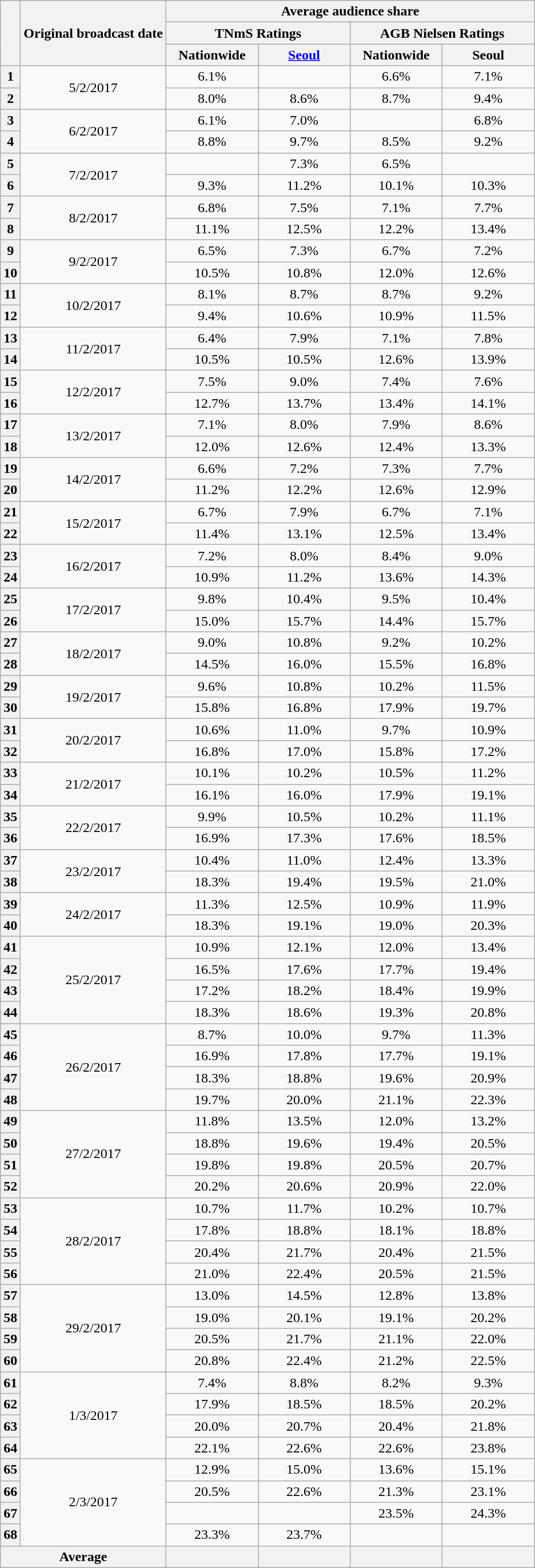<table class=wikitable style="text-align:center;">
<tr>
<th rowspan="3"></th>
<th rowspan="3">Original broadcast date</th>
<th colspan="4">Average audience share</th>
</tr>
<tr>
<th colspan="2">TNmS Ratings</th>
<th colspan="2">AGB Nielsen Ratings</th>
</tr>
<tr>
<th width=100>Nationwide</th>
<th width=100><a href='#'>Seoul</a></th>
<th width=100>Nationwide</th>
<th width=100>Seoul</th>
</tr>
<tr>
<th>1</th>
<td rowspan=2>5/2/2017</td>
<td>6.1% </td>
<td> </td>
<td>6.6% </td>
<td>7.1% </td>
</tr>
<tr>
<th>2</th>
<td>8.0% </td>
<td>8.6% </td>
<td>8.7% </td>
<td>9.4% </td>
</tr>
<tr>
<th>3</th>
<td rowspan=2>6/2/2017</td>
<td>6.1% </td>
<td>7.0% </td>
<td> </td>
<td>6.8% </td>
</tr>
<tr>
<th>4</th>
<td>8.8% </td>
<td>9.7% </td>
<td>8.5% </td>
<td>9.2% </td>
</tr>
<tr>
<th>5</th>
<td rowspan="2">7/2/2017</td>
<td> </td>
<td>7.3% </td>
<td>6.5% </td>
<td> </td>
</tr>
<tr>
<th>6</th>
<td>9.3% </td>
<td>11.2% </td>
<td>10.1% </td>
<td>10.3% </td>
</tr>
<tr>
<th>7</th>
<td rowspan="2">8/2/2017</td>
<td>6.8% </td>
<td>7.5% </td>
<td>7.1% </td>
<td>7.7% </td>
</tr>
<tr>
<th>8</th>
<td>11.1% </td>
<td>12.5% </td>
<td>12.2% </td>
<td>13.4% </td>
</tr>
<tr>
<th>9</th>
<td rowspan="2">9/2/2017</td>
<td>6.5% </td>
<td>7.3% </td>
<td>6.7% </td>
<td>7.2% </td>
</tr>
<tr>
<th>10</th>
<td>10.5% </td>
<td>10.8% </td>
<td>12.0% </td>
<td>12.6% </td>
</tr>
<tr>
<th>11</th>
<td rowspan="2">10/2/2017</td>
<td>8.1% </td>
<td>8.7% </td>
<td>8.7% </td>
<td>9.2% </td>
</tr>
<tr>
<th>12</th>
<td>9.4% </td>
<td>10.6% </td>
<td>10.9% </td>
<td>11.5% </td>
</tr>
<tr>
<th>13</th>
<td rowspan="2">11/2/2017</td>
<td>6.4% </td>
<td>7.9% </td>
<td>7.1% </td>
<td>7.8% </td>
</tr>
<tr>
<th>14</th>
<td>10.5% </td>
<td>10.5% </td>
<td>12.6% </td>
<td>13.9% </td>
</tr>
<tr>
<th>15</th>
<td rowspan="2">12/2/2017</td>
<td>7.5% </td>
<td>9.0% </td>
<td>7.4% </td>
<td>7.6% </td>
</tr>
<tr>
<th>16</th>
<td>12.7% </td>
<td>13.7% </td>
<td>13.4% </td>
<td>14.1% </td>
</tr>
<tr>
<th>17</th>
<td rowspan="2">13/2/2017</td>
<td>7.1% </td>
<td>8.0% </td>
<td>7.9% </td>
<td>8.6% </td>
</tr>
<tr>
<th>18</th>
<td>12.0% </td>
<td>12.6% </td>
<td>12.4% </td>
<td>13.3% </td>
</tr>
<tr>
<th>19</th>
<td rowspan="2">14/2/2017</td>
<td>6.6% </td>
<td>7.2% </td>
<td>7.3% </td>
<td>7.7% </td>
</tr>
<tr>
<th>20</th>
<td>11.2% </td>
<td>12.2% </td>
<td>12.6% </td>
<td>12.9% </td>
</tr>
<tr>
<th>21</th>
<td rowspan="2">15/2/2017</td>
<td>6.7% </td>
<td>7.9% </td>
<td>6.7% </td>
<td>7.1% </td>
</tr>
<tr>
<th>22</th>
<td>11.4% </td>
<td>13.1% </td>
<td>12.5% </td>
<td>13.4% </td>
</tr>
<tr>
<th>23</th>
<td rowspan="2">16/2/2017</td>
<td>7.2% </td>
<td>8.0% </td>
<td>8.4% </td>
<td>9.0% </td>
</tr>
<tr>
<th>24</th>
<td>10.9% </td>
<td>11.2% </td>
<td>13.6% </td>
<td>14.3% </td>
</tr>
<tr>
<th>25</th>
<td rowspan="2">17/2/2017</td>
<td>9.8% </td>
<td>10.4% </td>
<td>9.5% </td>
<td>10.4% </td>
</tr>
<tr>
<th>26</th>
<td>15.0% </td>
<td>15.7% </td>
<td>14.4% </td>
<td>15.7% </td>
</tr>
<tr>
<th>27</th>
<td rowspan="2">18/2/2017</td>
<td>9.0% </td>
<td>10.8% </td>
<td>9.2% </td>
<td>10.2% </td>
</tr>
<tr>
<th>28</th>
<td>14.5% </td>
<td>16.0% </td>
<td>15.5% </td>
<td>16.8% </td>
</tr>
<tr>
<th>29</th>
<td rowspan="2">19/2/2017</td>
<td>9.6% </td>
<td>10.8% </td>
<td>10.2% </td>
<td>11.5% </td>
</tr>
<tr>
<th>30</th>
<td>15.8% </td>
<td>16.8% </td>
<td>17.9% </td>
<td>19.7% </td>
</tr>
<tr>
<th>31</th>
<td rowspan="2">20/2/2017</td>
<td>10.6% </td>
<td>11.0% </td>
<td>9.7% </td>
<td>10.9% </td>
</tr>
<tr>
<th>32</th>
<td>16.8% </td>
<td>17.0% </td>
<td>15.8% </td>
<td>17.2% </td>
</tr>
<tr>
<th>33</th>
<td rowspan="2">21/2/2017</td>
<td>10.1% </td>
<td>10.2% </td>
<td>10.5% </td>
<td>11.2% </td>
</tr>
<tr>
<th>34</th>
<td>16.1% </td>
<td>16.0% </td>
<td>17.9% </td>
<td>19.1% </td>
</tr>
<tr>
<th>35</th>
<td rowspan="2">22/2/2017</td>
<td>9.9% </td>
<td>10.5% </td>
<td>10.2% </td>
<td>11.1% </td>
</tr>
<tr>
<th>36</th>
<td>16.9% </td>
<td>17.3% </td>
<td>17.6% </td>
<td>18.5% </td>
</tr>
<tr>
<th>37</th>
<td rowspan="2">23/2/2017</td>
<td>10.4% </td>
<td>11.0% </td>
<td>12.4% </td>
<td>13.3% </td>
</tr>
<tr>
<th>38</th>
<td>18.3% </td>
<td>19.4% </td>
<td>19.5% </td>
<td>21.0% </td>
</tr>
<tr>
<th>39</th>
<td rowspan="2">24/2/2017</td>
<td>11.3% </td>
<td>12.5% </td>
<td>10.9% </td>
<td>11.9% </td>
</tr>
<tr>
<th>40</th>
<td>18.3% </td>
<td>19.1% </td>
<td>19.0% </td>
<td>20.3% </td>
</tr>
<tr>
<th>41</th>
<td rowspan="4">25/2/2017</td>
<td>10.9% </td>
<td>12.1% </td>
<td>12.0% </td>
<td>13.4% </td>
</tr>
<tr>
<th>42</th>
<td>16.5% </td>
<td>17.6% </td>
<td>17.7% </td>
<td>19.4% </td>
</tr>
<tr>
<th>43</th>
<td>17.2% </td>
<td>18.2% </td>
<td>18.4% </td>
<td>19.9% </td>
</tr>
<tr>
<th>44</th>
<td>18.3% </td>
<td>18.6% </td>
<td>19.3% </td>
<td>20.8% </td>
</tr>
<tr>
<th>45</th>
<td rowspan="4">26/2/2017</td>
<td>8.7% </td>
<td>10.0% </td>
<td>9.7% </td>
<td>11.3% </td>
</tr>
<tr>
<th>46</th>
<td>16.9% </td>
<td>17.8% </td>
<td>17.7% </td>
<td>19.1% </td>
</tr>
<tr>
<th>47</th>
<td>18.3% </td>
<td>18.8% </td>
<td>19.6% </td>
<td>20.9% </td>
</tr>
<tr>
<th>48</th>
<td>19.7% </td>
<td>20.0% </td>
<td>21.1% </td>
<td>22.3% </td>
</tr>
<tr>
<th>49</th>
<td rowspan="4">27/2/2017</td>
<td>11.8% </td>
<td>13.5% </td>
<td>12.0% </td>
<td>13.2% </td>
</tr>
<tr>
<th>50</th>
<td>18.8% </td>
<td>19.6% </td>
<td>19.4% </td>
<td>20.5% </td>
</tr>
<tr>
<th>51</th>
<td>19.8% </td>
<td>19.8% </td>
<td>20.5% </td>
<td>20.7% </td>
</tr>
<tr>
<th>52</th>
<td>20.2% </td>
<td>20.6% </td>
<td>20.9% </td>
<td>22.0% </td>
</tr>
<tr>
<th>53</th>
<td rowspan="4">28/2/2017</td>
<td>10.7% </td>
<td>11.7% </td>
<td>10.2% </td>
<td>10.7% </td>
</tr>
<tr>
<th>54</th>
<td>17.8% </td>
<td>18.8% </td>
<td>18.1% </td>
<td>18.8% </td>
</tr>
<tr>
<th>55</th>
<td>20.4% </td>
<td>21.7% </td>
<td>20.4% </td>
<td>21.5% </td>
</tr>
<tr>
<th>56</th>
<td>21.0% </td>
<td>22.4% </td>
<td>20.5% </td>
<td>21.5% </td>
</tr>
<tr>
<th>57</th>
<td rowspan="4">29/2/2017</td>
<td>13.0% </td>
<td>14.5% </td>
<td>12.8% </td>
<td>13.8% </td>
</tr>
<tr>
<th>58</th>
<td>19.0% </td>
<td>20.1% </td>
<td>19.1% </td>
<td>20.2% </td>
</tr>
<tr>
<th>59</th>
<td>20.5% </td>
<td>21.7% </td>
<td>21.1% </td>
<td>22.0% </td>
</tr>
<tr>
<th>60</th>
<td>20.8% </td>
<td>22.4% </td>
<td>21.2% </td>
<td>22.5% </td>
</tr>
<tr>
<th>61</th>
<td rowspan="4">1/3/2017 </td>
<td>7.4% </td>
<td>8.8% </td>
<td>8.2% </td>
<td>9.3% </td>
</tr>
<tr>
<th>62</th>
<td>17.9% </td>
<td>18.5% </td>
<td>18.5% </td>
<td>20.2% </td>
</tr>
<tr>
<th>63</th>
<td>20.0% </td>
<td>20.7% </td>
<td>20.4% </td>
<td>21.8% </td>
</tr>
<tr>
<th>64</th>
<td>22.1% </td>
<td>22.6% </td>
<td>22.6% </td>
<td>23.8% </td>
</tr>
<tr>
<th>65</th>
<td rowspan="4">2/3/2017</td>
<td>12.9% </td>
<td>15.0% </td>
<td>13.6% </td>
<td>15.1% </td>
</tr>
<tr>
<th>66</th>
<td>20.5% </td>
<td>22.6% </td>
<td>21.3% </td>
<td>23.1% </td>
</tr>
<tr>
<th>67</th>
<td> </td>
<td> </td>
<td>23.5% </td>
<td>24.3% </td>
</tr>
<tr>
<th>68</th>
<td>23.3% </td>
<td>23.7% </td>
<td> </td>
<td> </td>
</tr>
<tr>
<th colspan=2>Average</th>
<th></th>
<th></th>
<th></th>
<th></th>
</tr>
</table>
